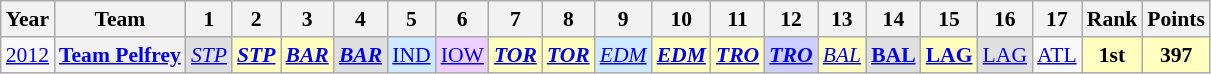<table class="wikitable" style="text-align:center; font-size:90%">
<tr>
<th>Year</th>
<th>Team</th>
<th>1</th>
<th>2</th>
<th>3</th>
<th>4</th>
<th>5</th>
<th>6</th>
<th>7</th>
<th>8</th>
<th>9</th>
<th>10</th>
<th>11</th>
<th>12</th>
<th>13</th>
<th>14</th>
<th>15</th>
<th>16</th>
<th>17</th>
<th>Rank</th>
<th>Points</th>
</tr>
<tr>
<td><a href='#'>2012</a></td>
<th><a href='#'>Team Pelfrey</a></th>
<td style="background:#DFDFDF;"><em><a href='#'>STP</a></em><br></td>
<td style="background:#FFFFBF;"><strong><em><a href='#'>STP</a></em></strong><br></td>
<td style="background:#FFFFBF;"><strong><em><a href='#'>BAR</a></em></strong><br></td>
<td style="background:#DFDFDF;"><strong><em><a href='#'>BAR</a></em></strong><br></td>
<td style="background:#CFEAFF;"><a href='#'>IND</a><br></td>
<td style="background:#EFCFFF;"><a href='#'>IOW</a><br></td>
<td style="background:#FFFFBF;"><strong><em><a href='#'>TOR</a></em></strong><br></td>
<td style="background:#FFFFBF;"><strong><em><a href='#'>TOR</a></em></strong><br></td>
<td style="background:#CFEAFF;"><em><a href='#'>EDM</a></em><br></td>
<td style="background:#FFFFBF;"><strong><em><a href='#'>EDM</a></em></strong><br></td>
<td style="background:#FFFFBF;"><strong><em><a href='#'>TRO</a></em></strong><br></td>
<td style="background:#CFCFFF;"><strong><em><a href='#'>TRO</a></em></strong><br></td>
<td style="background:#FFFFBF;"><em><a href='#'>BAL</a></em><br></td>
<td style="background:#DFDFDF;"><strong><a href='#'>BAL</a></strong><br></td>
<td style="background:#FFFFBF;"><strong><a href='#'>LAG</a></strong><br></td>
<td style="background:#DFDFDF;"><a href='#'>LAG</a><br></td>
<td><a href='#'>ATL</a></td>
<th style="background:#FFFFBF;">1st</th>
<th style="background:#FFFFBF;">397</th>
</tr>
</table>
